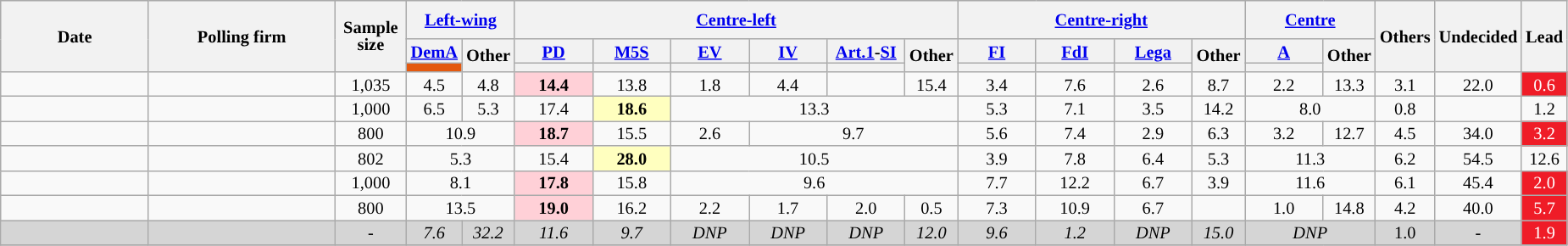<table class=wikitable style="text-align:center;font-size:85%;line-height:13px">
<tr style="height:30px; background-color:#E9E9E9">
<th style="width:110px;" rowspan="3">Date</th>
<th style="width:140px;" rowspan="3">Polling firm</th>
<th style="width:50px;" rowspan="3">Sample size</th>
<th colspan="2" style="width:35px;"><a href='#'>Left-wing</a></th>
<th colspan="6" style="width:35px;"><a href='#'>Centre-left</a></th>
<th colspan="4" style="width:35px;"><a href='#'>Centre-right</a></th>
<th colspan="2" style="width:35px;"><a href='#'>Centre</a></th>
<th style="width:35px;" rowspan="3">Others</th>
<th style="width:35px;" rowspan="3">Undecided</th>
<th style="width:25px;" rowspan="3">Lead</th>
</tr>
<tr>
<th style="width:35px;"><a href='#'>DemA</a></th>
<th rowspan="2" style="width:35px;">Other</th>
<th style="width:55px;"><a href='#'>PD</a></th>
<th style="width:55px;"><a href='#'>M5S</a></th>
<th style="width:55px;"><a href='#'>EV</a></th>
<th style="width:55px;"><a href='#'>IV</a></th>
<th style="width:55px;"><a href='#'>Art.1</a>-<a href='#'>SI</a></th>
<th rowspan="2" style="width:35px;">Other</th>
<th style="width:55px;"><a href='#'>FI</a></th>
<th style="width:55px;"><a href='#'>FdI</a></th>
<th style="width:55px;"><a href='#'>Lega</a></th>
<th rowspan="2" style="width:35px;">Other</th>
<th style="width:55px;"><a href='#'>A</a></th>
<th rowspan="2" style="width:35px;">Other</th>
</tr>
<tr>
<th style="background:#E4590F;"></th>
<th style="background:"></th>
<th style="background:"></th>
<th style="background:"></th>
<th style="background:"></th>
<th style="background:"></th>
<th style="background:"></th>
<th style="background:"></th>
<th style="background:"></th>
<th style="background:"></th>
</tr>
<tr>
<td></td>
<td></td>
<td>1,035</td>
<td>4.5</td>
<td>4.8</td>
<td style="background:#FFD0D7"><strong>14.4</strong></td>
<td>13.8</td>
<td>1.8</td>
<td>4.4</td>
<td></td>
<td>15.4</td>
<td>3.4</td>
<td>7.6</td>
<td>2.6</td>
<td>8.7</td>
<td>2.2</td>
<td>13.3</td>
<td>3.1</td>
<td>22.0</td>
<td style="background:#EF1C27; color:white;">0.6</td>
</tr>
<tr>
<td></td>
<td></td>
<td>1,000</td>
<td>6.5</td>
<td>5.3</td>
<td>17.4</td>
<td style="background:#FFFFBF"><strong>18.6</strong></td>
<td colspan=4>13.3</td>
<td>5.3</td>
<td>7.1</td>
<td>3.5</td>
<td>14.2</td>
<td colspan=2>8.0</td>
<td>0.8</td>
<td></td>
<td style="background:">1.2</td>
</tr>
<tr>
<td></td>
<td></td>
<td>800</td>
<td colspan=2>10.9</td>
<td style="background:#FFD0D7"><strong>18.7</strong></td>
<td>15.5</td>
<td>2.6</td>
<td colspan=3>9.7</td>
<td>5.6</td>
<td>7.4</td>
<td>2.9</td>
<td>6.3</td>
<td>3.2</td>
<td>12.7</td>
<td>4.5</td>
<td>34.0</td>
<td style="background:#EF1C27; color:white;">3.2</td>
</tr>
<tr>
<td></td>
<td></td>
<td>802</td>
<td colspan=2>5.3</td>
<td>15.4</td>
<td style="background:#FFFFBF"><strong>28.0</strong></td>
<td colspan=4>10.5</td>
<td>3.9</td>
<td>7.8</td>
<td>6.4</td>
<td>5.3</td>
<td colspan=2>11.3</td>
<td>6.2</td>
<td>54.5</td>
<td style="background:">12.6</td>
</tr>
<tr>
<td></td>
<td></td>
<td>1,000</td>
<td colspan=2>8.1</td>
<td style="background:#FFD0D7"><strong>17.8</strong></td>
<td>15.8</td>
<td colspan=4>9.6</td>
<td>7.7</td>
<td>12.2</td>
<td>6.7</td>
<td>3.9</td>
<td colspan=2>11.6</td>
<td>6.1</td>
<td>45.4</td>
<td style="background:#EF1C27; color:white;">2.0</td>
</tr>
<tr>
<td></td>
<td></td>
<td>800</td>
<td colspan=2>13.5</td>
<td style="background:#FFD0D7"><strong>19.0</strong></td>
<td>16.2</td>
<td>2.2</td>
<td>1.7</td>
<td>2.0</td>
<td>0.5</td>
<td>7.3</td>
<td>10.9</td>
<td>6.7</td>
<td></td>
<td>1.0</td>
<td>14.8</td>
<td>4.2</td>
<td>40.0</td>
<td style="background:#EF1C27; color:white;">5.7</td>
</tr>
<tr>
<td style="background:#D5D5D5"></td>
<td style="background:#D5D5D5"></td>
<td style="background:#D5D5D5"><em>-</em></td>
<td style="background:#D5D5D5"><em>7.6</em></td>
<td style="background:#D5D5D5"><em>32.2</em></td>
<td style="background:#D5D5D5"><em>11.6</em></td>
<td style="background:#D5D5D5"><em>9.7</em></td>
<td style="background:#D5D5D5"><em>DNP</em></td>
<td style="background:#D5D5D5"><em>DNP</em></td>
<td style="background:#D5D5D5"><em>DNP</em></td>
<td style="background:#D5D5D5"><em>12.0</em></td>
<td style="background:#D5D5D5"><em>9.6</em></td>
<td style="background:#D5D5D5"><em>1.2</em></td>
<td style="background:#D5D5D5"><em>DNP</em></td>
<td style="background:#D5D5D5"><em>15.0</em></td>
<td colspan=2 style="background:#D5D5D5"><em>DNP</em></td>
<td style="background:#D5D5D5">1.0</td>
<td style="background:#D5D5D5"><em>-</em></td>
<td style="background:#EF1C27; color:white;">1.9</td>
</tr>
<tr>
</tr>
</table>
